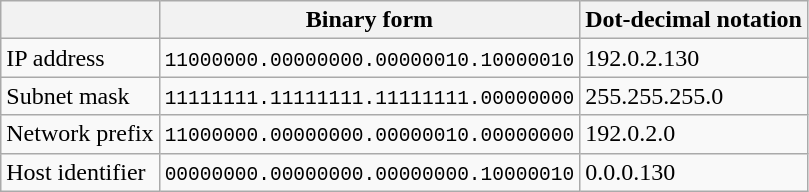<table class="wikitable" style="margin:left;">
<tr>
<th></th>
<th>Binary form</th>
<th>Dot-decimal notation</th>
</tr>
<tr>
<td>IP address</td>
<td><code>11000000.00000000.00000010.10000010</code></td>
<td>192.0.2.130</td>
</tr>
<tr>
<td>Subnet mask</td>
<td><code>11111111.11111111.11111111.00000000</code></td>
<td>255.255.255.0</td>
</tr>
<tr>
<td>Network prefix</td>
<td><code>11000000.00000000.00000010.00000000</code></td>
<td>192.0.2.0</td>
</tr>
<tr>
<td>Host identifier</td>
<td><code>00000000.00000000.00000000.10000010</code></td>
<td>0.0.0.130</td>
</tr>
</table>
